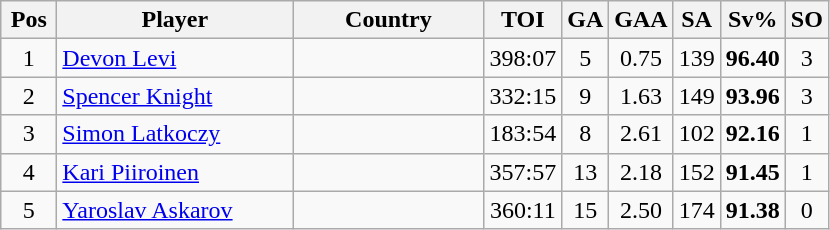<table class="wikitable sortable" style="text-align: center;">
<tr>
<th width=30>Pos</th>
<th width=150>Player</th>
<th width=120>Country</th>
<th width=20>TOI</th>
<th width=20>GA</th>
<th width=20>GAA</th>
<th width=20>SA</th>
<th width=20>Sv%</th>
<th width=20>SO</th>
</tr>
<tr>
<td>1</td>
<td align=left><a href='#'>Devon Levi</a></td>
<td align=left></td>
<td>398:07</td>
<td>5</td>
<td>0.75</td>
<td>139</td>
<td><strong>96.40</strong></td>
<td>3</td>
</tr>
<tr>
<td>2</td>
<td align=left><a href='#'>Spencer Knight</a></td>
<td align=left></td>
<td>332:15</td>
<td>9</td>
<td>1.63</td>
<td>149</td>
<td><strong>93.96</strong></td>
<td>3</td>
</tr>
<tr>
<td>3</td>
<td align=left><a href='#'>Simon Latkoczy</a></td>
<td align=left></td>
<td>183:54</td>
<td>8</td>
<td>2.61</td>
<td>102</td>
<td><strong>92.16</strong></td>
<td>1</td>
</tr>
<tr>
<td>4</td>
<td align=left><a href='#'>Kari Piiroinen</a></td>
<td align=left></td>
<td>357:57</td>
<td>13</td>
<td>2.18</td>
<td>152</td>
<td><strong>91.45</strong></td>
<td>1</td>
</tr>
<tr>
<td>5</td>
<td align=left><a href='#'>Yaroslav Askarov</a></td>
<td align=left></td>
<td>360:11</td>
<td>15</td>
<td>2.50</td>
<td>174</td>
<td><strong>91.38</strong></td>
<td>0</td>
</tr>
</table>
